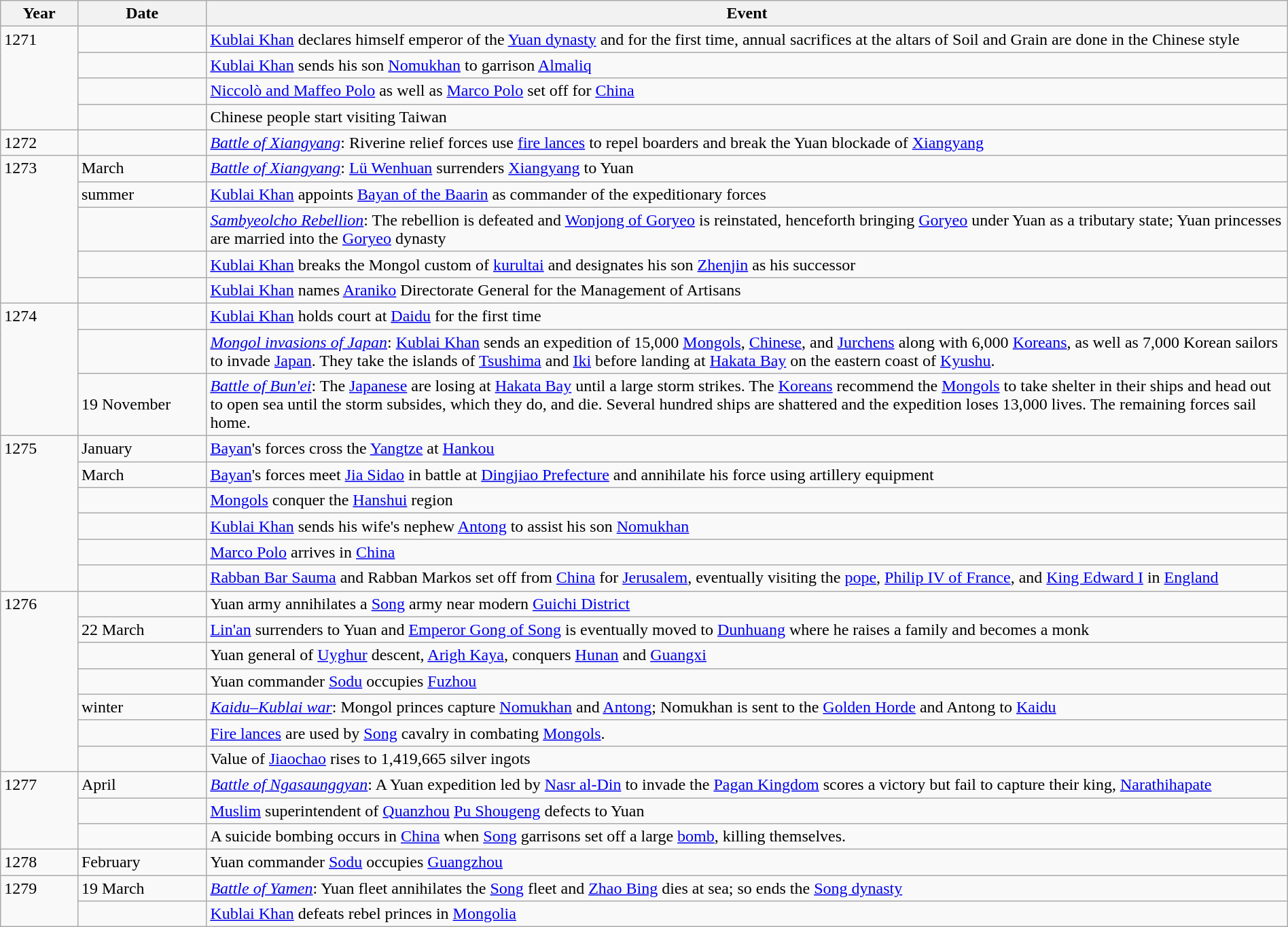<table class="wikitable" style="width:100%;">
<tr>
<th style="width:6%">Year</th>
<th style="width:10%">Date</th>
<th>Event</th>
</tr>
<tr>
<td rowspan="4" style="vertical-align:top;">1271</td>
<td></td>
<td><a href='#'>Kublai Khan</a> declares himself emperor of the <a href='#'>Yuan dynasty</a> and for the first time, annual sacrifices at the altars of Soil and Grain are done in the Chinese style</td>
</tr>
<tr>
<td></td>
<td><a href='#'>Kublai Khan</a> sends his son <a href='#'>Nomukhan</a> to garrison <a href='#'>Almaliq</a></td>
</tr>
<tr>
<td></td>
<td><a href='#'>Niccolò and Maffeo Polo</a> as well as <a href='#'>Marco Polo</a> set off for <a href='#'>China</a></td>
</tr>
<tr>
<td></td>
<td>Chinese people start visiting Taiwan</td>
</tr>
<tr>
<td>1272</td>
<td></td>
<td><em><a href='#'>Battle of Xiangyang</a></em>: Riverine relief forces use <a href='#'>fire lances</a> to repel boarders and break the Yuan blockade of <a href='#'>Xiangyang</a></td>
</tr>
<tr>
<td rowspan="5" style="vertical-align:top;">1273</td>
<td>March</td>
<td><em><a href='#'>Battle of Xiangyang</a></em>: <a href='#'>Lü Wenhuan</a> surrenders <a href='#'>Xiangyang</a> to Yuan</td>
</tr>
<tr>
<td>summer</td>
<td><a href='#'>Kublai Khan</a> appoints <a href='#'>Bayan of the Baarin</a> as commander of the expeditionary forces</td>
</tr>
<tr>
<td></td>
<td><em><a href='#'>Sambyeolcho Rebellion</a></em>: The rebellion is defeated and <a href='#'>Wonjong of Goryeo</a> is reinstated, henceforth bringing <a href='#'>Goryeo</a> under Yuan as a tributary state; Yuan princesses are married into the <a href='#'>Goryeo</a> dynasty</td>
</tr>
<tr>
<td></td>
<td><a href='#'>Kublai Khan</a> breaks the Mongol custom of <a href='#'>kurultai</a> and designates his son <a href='#'>Zhenjin</a> as his successor</td>
</tr>
<tr>
<td></td>
<td><a href='#'>Kublai Khan</a> names <a href='#'>Araniko</a> Directorate General for the Management of Artisans</td>
</tr>
<tr>
<td rowspan="3" style="vertical-align:top;">1274</td>
<td></td>
<td><a href='#'>Kublai Khan</a> holds court at <a href='#'>Daidu</a> for the first time</td>
</tr>
<tr>
<td></td>
<td><em><a href='#'>Mongol invasions of Japan</a></em>: <a href='#'>Kublai Khan</a> sends an expedition of 15,000 <a href='#'>Mongols</a>, <a href='#'>Chinese</a>, and <a href='#'>Jurchens</a> along with 6,000 <a href='#'>Koreans</a>, as well as 7,000 Korean sailors to invade <a href='#'>Japan</a>. They take the islands of <a href='#'>Tsushima</a> and <a href='#'>Iki</a> before landing at <a href='#'>Hakata Bay</a> on the eastern coast of <a href='#'>Kyushu</a>.</td>
</tr>
<tr>
<td>19 November</td>
<td><em><a href='#'>Battle of Bun'ei</a></em>: The <a href='#'>Japanese</a> are losing at <a href='#'>Hakata Bay</a> until a large storm strikes. The <a href='#'>Koreans</a> recommend the <a href='#'>Mongols</a> to take shelter in their ships and head out to open sea until the storm subsides, which they do, and die. Several hundred ships are shattered and the expedition loses 13,000 lives. The remaining forces sail home.</td>
</tr>
<tr>
<td rowspan="6" style="vertical-align:top;">1275</td>
<td>January</td>
<td><a href='#'>Bayan</a>'s forces cross the <a href='#'>Yangtze</a> at <a href='#'>Hankou</a></td>
</tr>
<tr>
<td>March</td>
<td><a href='#'>Bayan</a>'s forces meet <a href='#'>Jia Sidao</a> in battle at <a href='#'>Dingjiao Prefecture</a> and annihilate his force using artillery equipment</td>
</tr>
<tr>
<td></td>
<td><a href='#'>Mongols</a> conquer the <a href='#'>Hanshui</a> region</td>
</tr>
<tr>
<td></td>
<td><a href='#'>Kublai Khan</a> sends his wife's nephew <a href='#'>Antong</a> to assist his son <a href='#'>Nomukhan</a></td>
</tr>
<tr>
<td></td>
<td><a href='#'>Marco Polo</a> arrives in <a href='#'>China</a></td>
</tr>
<tr>
<td></td>
<td><a href='#'>Rabban Bar Sauma</a> and Rabban Markos set off from <a href='#'>China</a> for <a href='#'>Jerusalem</a>, eventually visiting the <a href='#'>pope</a>, <a href='#'>Philip IV of France</a>, and <a href='#'>King Edward I</a> in <a href='#'>England</a></td>
</tr>
<tr>
<td rowspan="7" style="vertical-align:top;">1276</td>
<td></td>
<td>Yuan army annihilates a <a href='#'>Song</a> army near modern <a href='#'>Guichi District</a></td>
</tr>
<tr>
<td>22 March</td>
<td><a href='#'>Lin'an</a> surrenders to Yuan and <a href='#'>Emperor Gong of Song</a> is eventually moved to <a href='#'>Dunhuang</a> where he raises a family and becomes a monk</td>
</tr>
<tr>
<td></td>
<td>Yuan general of <a href='#'>Uyghur</a> descent, <a href='#'>Arigh Kaya</a>, conquers <a href='#'>Hunan</a> and <a href='#'>Guangxi</a></td>
</tr>
<tr>
<td></td>
<td>Yuan commander <a href='#'>Sodu</a> occupies <a href='#'>Fuzhou</a></td>
</tr>
<tr>
<td>winter</td>
<td><em><a href='#'>Kaidu–Kublai war</a></em>: Mongol princes capture <a href='#'>Nomukhan</a> and <a href='#'>Antong</a>; Nomukhan is sent to the <a href='#'>Golden Horde</a> and Antong to <a href='#'>Kaidu</a></td>
</tr>
<tr>
<td></td>
<td><a href='#'>Fire lances</a> are used by <a href='#'>Song</a> cavalry in combating <a href='#'>Mongols</a>.</td>
</tr>
<tr>
<td></td>
<td>Value of <a href='#'>Jiaochao</a> rises to 1,419,665 silver ingots</td>
</tr>
<tr>
<td rowspan="3" style="vertical-align:top;">1277</td>
<td>April</td>
<td><em><a href='#'>Battle of Ngasaunggyan</a></em>: A Yuan expedition led by <a href='#'>Nasr al-Din</a> to invade the <a href='#'>Pagan Kingdom</a> scores a victory but fail to capture their king, <a href='#'>Narathihapate</a></td>
</tr>
<tr>
<td></td>
<td><a href='#'>Muslim</a> superintendent of <a href='#'>Quanzhou</a> <a href='#'>Pu Shougeng</a> defects to Yuan </td>
</tr>
<tr>
<td></td>
<td>A suicide bombing occurs in <a href='#'>China</a> when <a href='#'>Song</a> garrisons set off a large <a href='#'>bomb</a>, killing themselves.</td>
</tr>
<tr>
<td>1278</td>
<td>February</td>
<td>Yuan commander <a href='#'>Sodu</a> occupies <a href='#'>Guangzhou</a></td>
</tr>
<tr>
<td rowspan="2" style="vertical-align:top;">1279</td>
<td>19 March</td>
<td><em><a href='#'>Battle of Yamen</a></em>: Yuan fleet annihilates the <a href='#'>Song</a> fleet and <a href='#'>Zhao Bing</a> dies at sea; so ends the <a href='#'>Song dynasty</a></td>
</tr>
<tr>
<td></td>
<td><a href='#'>Kublai Khan</a> defeats rebel princes in <a href='#'>Mongolia</a></td>
</tr>
</table>
